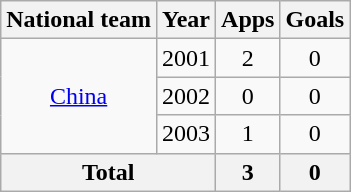<table class="wikitable" style="text-align:center">
<tr>
<th>National team</th>
<th>Year</th>
<th>Apps</th>
<th>Goals</th>
</tr>
<tr>
<td rowspan="3"><a href='#'>China</a></td>
<td>2001</td>
<td>2</td>
<td>0</td>
</tr>
<tr>
<td>2002</td>
<td>0</td>
<td>0</td>
</tr>
<tr>
<td>2003</td>
<td>1</td>
<td>0</td>
</tr>
<tr>
<th colspan=2>Total</th>
<th>3</th>
<th>0</th>
</tr>
</table>
